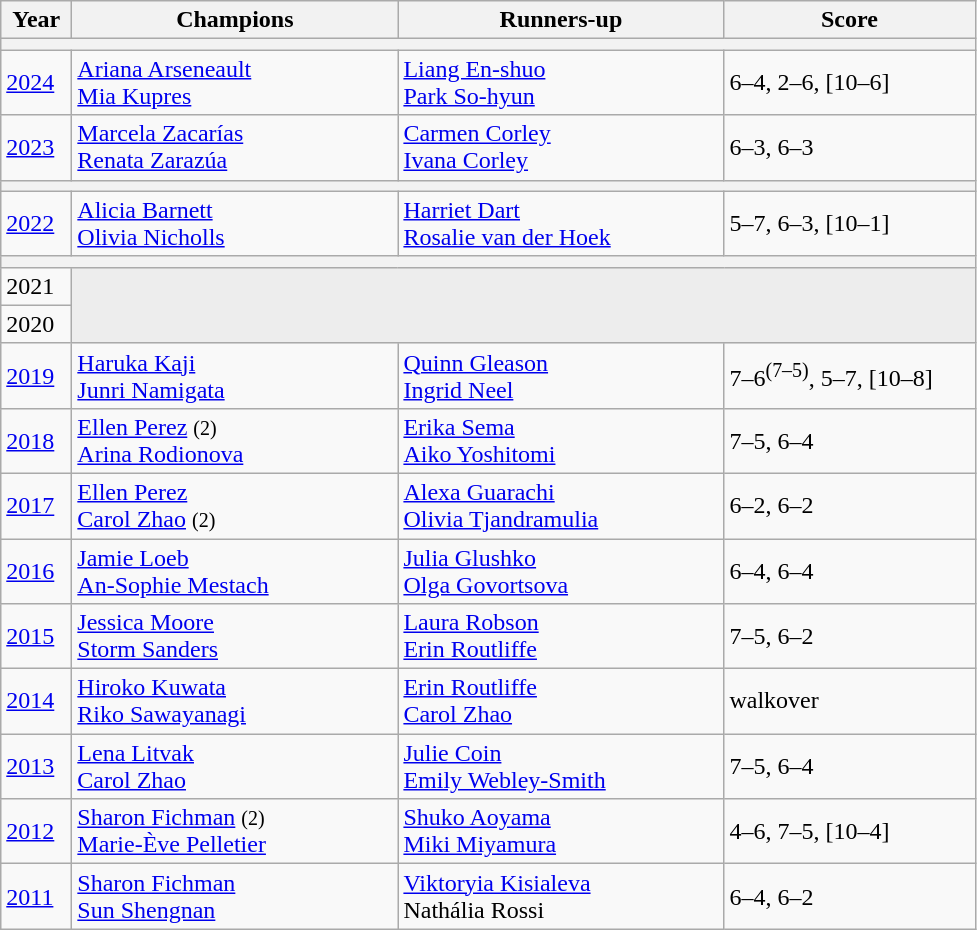<table class="wikitable">
<tr>
<th style="width:40px">Year</th>
<th style="width:210px">Champions</th>
<th style="width:210px">Runners-up</th>
<th style="width:160px">Score</th>
</tr>
<tr>
<th colspan="4"></th>
</tr>
<tr>
<td><a href='#'>2024</a></td>
<td> <a href='#'>Ariana Arseneault</a> <br>  <a href='#'>Mia Kupres</a></td>
<td> <a href='#'>Liang En-shuo</a> <br>  <a href='#'>Park So-hyun</a></td>
<td>6–4, 2–6, [10–6]</td>
</tr>
<tr>
<td><a href='#'>2023</a></td>
<td> <a href='#'>Marcela Zacarías</a> <br>  <a href='#'>Renata Zarazúa</a></td>
<td> <a href='#'>Carmen Corley</a> <br>  <a href='#'>Ivana Corley</a></td>
<td>6–3, 6–3</td>
</tr>
<tr>
<th colspan="4"></th>
</tr>
<tr>
<td><a href='#'>2022</a></td>
<td> <a href='#'>Alicia Barnett</a> <br>  <a href='#'>Olivia Nicholls</a></td>
<td> <a href='#'>Harriet Dart</a> <br>  <a href='#'>Rosalie van der Hoek</a></td>
<td>5–7, 6–3, [10–1]</td>
</tr>
<tr>
<th colspan="4"></th>
</tr>
<tr>
<td>2021</td>
<td rowspan=2 colspan=3 bgcolor="#ededed"></td>
</tr>
<tr>
<td>2020</td>
</tr>
<tr>
<td><a href='#'>2019</a></td>
<td> <a href='#'>Haruka Kaji</a> <br>  <a href='#'>Junri Namigata</a></td>
<td> <a href='#'>Quinn Gleason</a> <br>  <a href='#'>Ingrid Neel</a></td>
<td>7–6<sup>(7–5)</sup>, 5–7, [10–8]</td>
</tr>
<tr>
<td><a href='#'>2018</a></td>
<td> <a href='#'>Ellen Perez</a> <small>(2)</small> <br>  <a href='#'>Arina Rodionova</a></td>
<td> <a href='#'>Erika Sema</a> <br>  <a href='#'>Aiko Yoshitomi</a></td>
<td>7–5, 6–4</td>
</tr>
<tr>
<td><a href='#'>2017</a></td>
<td> <a href='#'>Ellen Perez</a> <br>  <a href='#'>Carol Zhao</a> <small>(2)</small></td>
<td> <a href='#'>Alexa Guarachi</a> <br>  <a href='#'>Olivia Tjandramulia</a></td>
<td>6–2, 6–2</td>
</tr>
<tr>
<td><a href='#'>2016</a></td>
<td> <a href='#'>Jamie Loeb</a> <br>  <a href='#'>An-Sophie Mestach</a></td>
<td> <a href='#'>Julia Glushko</a> <br>  <a href='#'>Olga Govortsova</a></td>
<td>6–4, 6–4</td>
</tr>
<tr>
<td><a href='#'>2015</a></td>
<td> <a href='#'>Jessica Moore</a> <br>  <a href='#'>Storm Sanders</a></td>
<td> <a href='#'>Laura Robson</a> <br>  <a href='#'>Erin Routliffe</a></td>
<td>7–5, 6–2</td>
</tr>
<tr>
<td><a href='#'>2014</a></td>
<td> <a href='#'>Hiroko Kuwata</a> <br>  <a href='#'>Riko Sawayanagi</a></td>
<td> <a href='#'>Erin Routliffe</a> <br>  <a href='#'>Carol Zhao</a></td>
<td>walkover</td>
</tr>
<tr>
<td><a href='#'>2013</a></td>
<td> <a href='#'>Lena Litvak</a> <br>  <a href='#'>Carol Zhao</a></td>
<td> <a href='#'>Julie Coin</a> <br>  <a href='#'>Emily Webley-Smith</a></td>
<td>7–5, 6–4</td>
</tr>
<tr>
<td><a href='#'>2012</a></td>
<td> <a href='#'>Sharon Fichman</a> <small>(2)</small> <br>  <a href='#'>Marie-Ève Pelletier</a></td>
<td> <a href='#'>Shuko Aoyama</a> <br>  <a href='#'>Miki Miyamura</a></td>
<td>4–6, 7–5, [10–4]</td>
</tr>
<tr>
<td><a href='#'>2011</a></td>
<td> <a href='#'>Sharon Fichman</a> <br>  <a href='#'>Sun Shengnan</a></td>
<td> <a href='#'>Viktoryia Kisialeva</a> <br>  Nathália Rossi</td>
<td>6–4, 6–2</td>
</tr>
</table>
